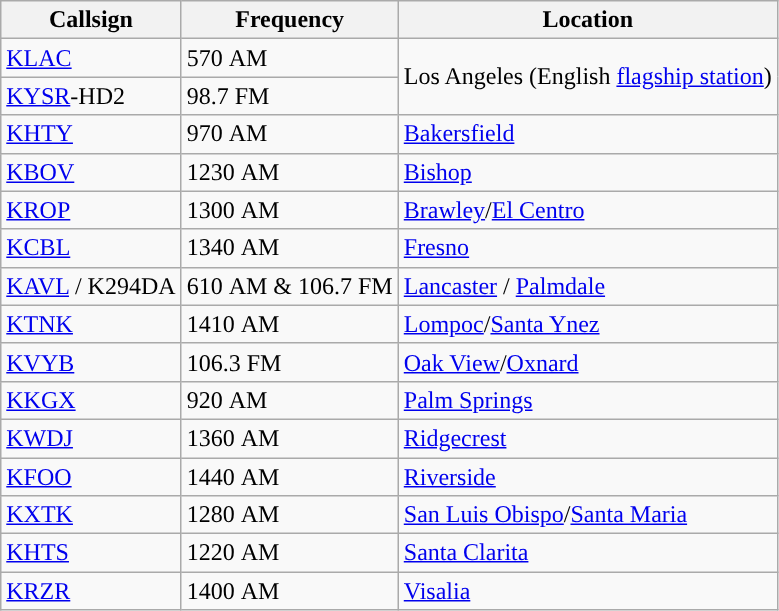<table class="wikitable">
<tr>
<th>Callsign</th>
<th>Frequency</th>
<th>Location</th>
</tr>
<tr>
<td><a href='#'>KLAC</a></td>
<td>570 AM</td>
<td rowspan=2>Los Angeles (English <a href='#'>flagship station</a>)</td>
</tr>
<tr>
<td><a href='#'>KYSR</a>-HD2</td>
<td>98.7 FM</td>
</tr>
<tr>
<td><a href='#'>KHTY</a></td>
<td>970 AM</td>
<td><a href='#'>Bakersfield</a></td>
</tr>
<tr>
<td><a href='#'>KBOV</a></td>
<td>1230 AM</td>
<td><a href='#'>Bishop</a></td>
</tr>
<tr>
<td><a href='#'>KROP</a></td>
<td>1300 AM</td>
<td><a href='#'>Brawley</a>/<a href='#'>El Centro</a></td>
</tr>
<tr>
<td><a href='#'>KCBL</a></td>
<td>1340 AM</td>
<td><a href='#'>Fresno</a></td>
</tr>
<tr>
<td><a href='#'>KAVL</a> / K294DA</td>
<td>610 AM & 106.7 FM</td>
<td><a href='#'>Lancaster</a> / <a href='#'>Palmdale</a></td>
</tr>
<tr>
<td><a href='#'>KTNK</a></td>
<td>1410 AM</td>
<td><a href='#'>Lompoc</a>/<a href='#'>Santa Ynez</a></td>
</tr>
<tr>
<td><a href='#'>KVYB</a></td>
<td>106.3 FM</td>
<td><a href='#'>Oak View</a>/<a href='#'>Oxnard</a></td>
</tr>
<tr>
<td><a href='#'>KKGX</a></td>
<td>920 AM</td>
<td><a href='#'>Palm Springs</a></td>
</tr>
<tr>
<td><a href='#'>KWDJ</a></td>
<td>1360 AM</td>
<td><a href='#'>Ridgecrest</a></td>
</tr>
<tr>
<td><a href='#'>KFOO</a></td>
<td>1440 AM</td>
<td><a href='#'>Riverside</a></td>
</tr>
<tr>
<td><a href='#'>KXTK</a></td>
<td>1280 AM</td>
<td><a href='#'>San Luis Obispo</a>/<a href='#'>Santa Maria</a></td>
</tr>
<tr>
<td><a href='#'>KHTS</a></td>
<td>1220 AM</td>
<td><a href='#'>Santa Clarita</a></td>
</tr>
<tr>
<td><a href='#'>KRZR</a></td>
<td>1400 AM</td>
<td><a href='#'>Visalia</a></td>
</tr>
</table>
